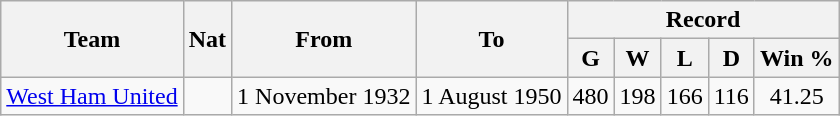<table class="wikitable" style="text-align: center">
<tr>
<th rowspan="2">Team</th>
<th rowspan="2">Nat</th>
<th rowspan="2">From</th>
<th rowspan="2">To</th>
<th colspan="5">Record</th>
</tr>
<tr>
<th>G</th>
<th>W</th>
<th>L</th>
<th>D</th>
<th>Win %</th>
</tr>
<tr>
<td align=left><a href='#'>West Ham United</a></td>
<td></td>
<td align=left>1 November 1932</td>
<td align=left>1 August 1950</td>
<td>480</td>
<td>198</td>
<td>166</td>
<td>116</td>
<td>41.25</td>
</tr>
</table>
